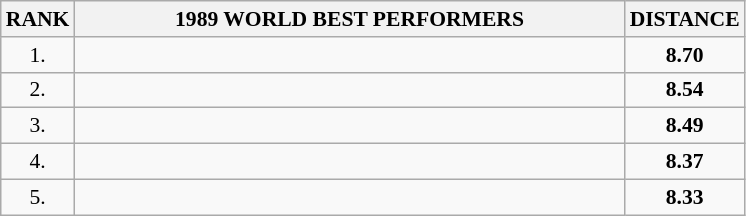<table class="wikitable" style="border-collapse: collapse; font-size: 90%;">
<tr>
<th>RANK</th>
<th align="center" style="width: 25em">1989 WORLD BEST PERFORMERS</th>
<th align="center" style="width: 5em">DISTANCE</th>
</tr>
<tr>
<td align="center">1.</td>
<td></td>
<td align="center"><strong>8.70</strong></td>
</tr>
<tr>
<td align="center">2.</td>
<td></td>
<td align="center"><strong>8.54</strong></td>
</tr>
<tr>
<td align="center">3.</td>
<td></td>
<td align="center"><strong>8.49</strong></td>
</tr>
<tr>
<td align="center">4.</td>
<td></td>
<td align="center"><strong>8.37</strong></td>
</tr>
<tr>
<td align="center">5.</td>
<td></td>
<td align="center"><strong>8.33</strong></td>
</tr>
</table>
